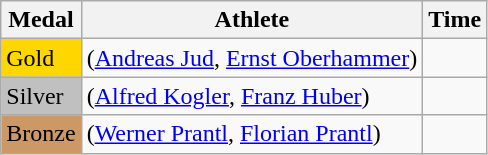<table class="wikitable">
<tr>
<th>Medal</th>
<th>Athlete</th>
<th>Time</th>
</tr>
<tr>
<td bgcolor="gold">Gold</td>
<td> (<a href='#'>Andreas Jud</a>, <a href='#'>Ernst Oberhammer</a>)</td>
<td></td>
</tr>
<tr>
<td bgcolor="silver">Silver</td>
<td> (<a href='#'>Alfred Kogler</a>, <a href='#'>Franz Huber</a>)</td>
<td></td>
</tr>
<tr>
<td bgcolor="CC9966">Bronze</td>
<td> (<a href='#'>Werner Prantl</a>, <a href='#'>Florian Prantl</a>)</td>
<td></td>
</tr>
</table>
